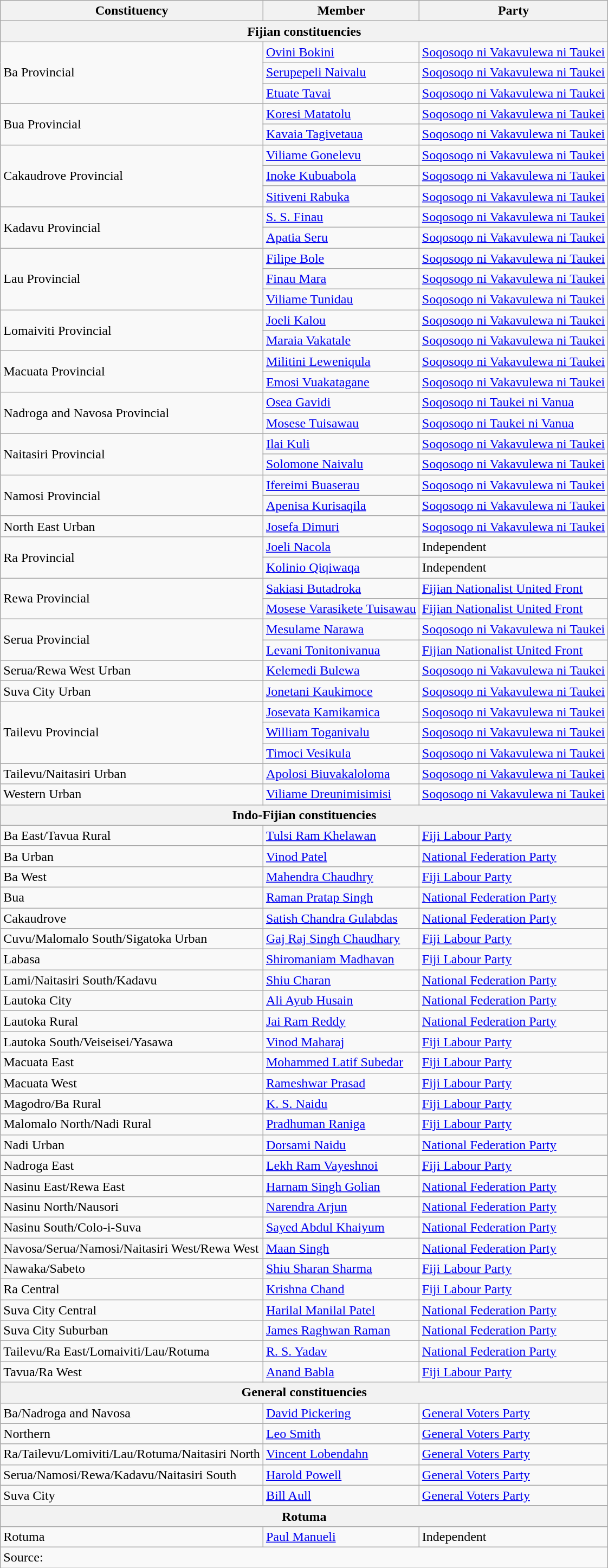<table class="wikitable sortable">
<tr>
<th>Constituency</th>
<th>Member</th>
<th>Party</th>
</tr>
<tr>
<th colspan=3>Fijian constituencies</th>
</tr>
<tr>
<td rowspan=3>Ba Provincial</td>
<td><a href='#'>Ovini Bokini</a></td>
<td><a href='#'>Soqosoqo ni Vakavulewa ni Taukei</a></td>
</tr>
<tr>
<td><a href='#'>Serupepeli Naivalu</a></td>
<td><a href='#'>Soqosoqo ni Vakavulewa ni Taukei</a></td>
</tr>
<tr>
<td><a href='#'>Etuate Tavai</a></td>
<td><a href='#'>Soqosoqo ni Vakavulewa ni Taukei</a></td>
</tr>
<tr>
<td rowspan=2>Bua Provincial</td>
<td><a href='#'>Koresi Matatolu</a></td>
<td><a href='#'>Soqosoqo ni Vakavulewa ni Taukei</a></td>
</tr>
<tr>
<td><a href='#'>Kavaia Tagivetaua</a></td>
<td><a href='#'>Soqosoqo ni Vakavulewa ni Taukei</a></td>
</tr>
<tr>
<td rowspan=3>Cakaudrove Provincial</td>
<td><a href='#'>Viliame Gonelevu</a></td>
<td><a href='#'>Soqosoqo ni Vakavulewa ni Taukei</a></td>
</tr>
<tr>
<td><a href='#'>Inoke Kubuabola</a></td>
<td><a href='#'>Soqosoqo ni Vakavulewa ni Taukei</a></td>
</tr>
<tr>
<td><a href='#'>Sitiveni Rabuka</a></td>
<td><a href='#'>Soqosoqo ni Vakavulewa ni Taukei</a></td>
</tr>
<tr>
<td rowspan=2>Kadavu Provincial</td>
<td><a href='#'>S. S. Finau</a></td>
<td><a href='#'>Soqosoqo ni Vakavulewa ni Taukei</a></td>
</tr>
<tr>
<td><a href='#'>Apatia Seru</a></td>
<td><a href='#'>Soqosoqo ni Vakavulewa ni Taukei</a></td>
</tr>
<tr>
<td rowspan=3>Lau Provincial</td>
<td><a href='#'>Filipe Bole</a></td>
<td><a href='#'>Soqosoqo ni Vakavulewa ni Taukei</a></td>
</tr>
<tr>
<td><a href='#'>Finau Mara</a></td>
<td><a href='#'>Soqosoqo ni Vakavulewa ni Taukei</a></td>
</tr>
<tr>
<td><a href='#'>Viliame Tunidau</a></td>
<td><a href='#'>Soqosoqo ni Vakavulewa ni Taukei</a></td>
</tr>
<tr>
<td rowspan=2>Lomaiviti Provincial</td>
<td><a href='#'>Joeli Kalou</a></td>
<td><a href='#'>Soqosoqo ni Vakavulewa ni Taukei</a></td>
</tr>
<tr>
<td><a href='#'>Maraia Vakatale</a></td>
<td><a href='#'>Soqosoqo ni Vakavulewa ni Taukei</a></td>
</tr>
<tr>
<td rowspan=2>Macuata Provincial</td>
<td><a href='#'>Militini Leweniqula</a></td>
<td><a href='#'>Soqosoqo ni Vakavulewa ni Taukei</a></td>
</tr>
<tr>
<td><a href='#'>Emosi Vuakatagane</a></td>
<td><a href='#'>Soqosoqo ni Vakavulewa ni Taukei</a></td>
</tr>
<tr>
<td rowspan=2>Nadroga and Navosa Provincial</td>
<td><a href='#'>Osea Gavidi</a></td>
<td><a href='#'>Soqosoqo ni Taukei ni Vanua</a></td>
</tr>
<tr>
<td><a href='#'>Mosese Tuisawau</a></td>
<td><a href='#'>Soqosoqo ni Taukei ni Vanua</a></td>
</tr>
<tr>
<td rowspan=2>Naitasiri Provincial</td>
<td><a href='#'>Ilai Kuli</a></td>
<td><a href='#'>Soqosoqo ni Vakavulewa ni Taukei</a></td>
</tr>
<tr>
<td><a href='#'>Solomone Naivalu</a></td>
<td><a href='#'>Soqosoqo ni Vakavulewa ni Taukei</a></td>
</tr>
<tr>
<td rowspan=2>Namosi Provincial</td>
<td><a href='#'>Ifereimi Buaserau</a></td>
<td><a href='#'>Soqosoqo ni Vakavulewa ni Taukei</a></td>
</tr>
<tr>
<td><a href='#'>Apenisa Kurisaqila</a></td>
<td><a href='#'>Soqosoqo ni Vakavulewa ni Taukei</a></td>
</tr>
<tr>
<td>North East Urban</td>
<td><a href='#'>Josefa Dimuri</a></td>
<td><a href='#'>Soqosoqo ni Vakavulewa ni Taukei</a></td>
</tr>
<tr>
<td rowspan=2>Ra Provincial</td>
<td><a href='#'>Joeli Nacola</a></td>
<td>Independent</td>
</tr>
<tr>
<td><a href='#'>Kolinio Qiqiwaqa</a></td>
<td>Independent</td>
</tr>
<tr>
<td rowspan=2>Rewa Provincial</td>
<td><a href='#'>Sakiasi Butadroka</a></td>
<td><a href='#'>Fijian Nationalist United Front</a></td>
</tr>
<tr>
<td><a href='#'>Mosese Varasikete Tuisawau</a></td>
<td><a href='#'>Fijian Nationalist United Front</a></td>
</tr>
<tr>
<td rowspan=2>Serua Provincial</td>
<td><a href='#'>Mesulame Narawa</a></td>
<td><a href='#'>Soqosoqo ni Vakavulewa ni Taukei</a></td>
</tr>
<tr>
<td><a href='#'>Levani Tonitonivanua</a></td>
<td><a href='#'>Fijian Nationalist United Front</a></td>
</tr>
<tr>
<td>Serua/Rewa West Urban</td>
<td><a href='#'>Kelemedi Bulewa</a></td>
<td><a href='#'>Soqosoqo ni Vakavulewa ni Taukei</a></td>
</tr>
<tr>
<td>Suva City Urban</td>
<td><a href='#'>Jonetani Kaukimoce</a></td>
<td><a href='#'>Soqosoqo ni Vakavulewa ni Taukei</a></td>
</tr>
<tr>
<td rowspan=3>Tailevu Provincial</td>
<td><a href='#'>Josevata Kamikamica</a></td>
<td><a href='#'>Soqosoqo ni Vakavulewa ni Taukei</a></td>
</tr>
<tr>
<td><a href='#'>William Toganivalu</a></td>
<td><a href='#'>Soqosoqo ni Vakavulewa ni Taukei</a></td>
</tr>
<tr>
<td><a href='#'>Timoci Vesikula</a></td>
<td><a href='#'>Soqosoqo ni Vakavulewa ni Taukei</a></td>
</tr>
<tr>
<td>Tailevu/Naitasiri Urban</td>
<td><a href='#'>Apolosi Biuvakaloloma</a></td>
<td><a href='#'>Soqosoqo ni Vakavulewa ni Taukei</a></td>
</tr>
<tr>
<td>Western Urban</td>
<td><a href='#'>Viliame Dreunimisimisi</a></td>
<td><a href='#'>Soqosoqo ni Vakavulewa ni Taukei</a></td>
</tr>
<tr>
<th colspan=3>Indo-Fijian constituencies</th>
</tr>
<tr>
<td>Ba East/Tavua Rural</td>
<td><a href='#'>Tulsi Ram Khelawan</a></td>
<td><a href='#'>Fiji Labour Party</a></td>
</tr>
<tr>
<td>Ba Urban</td>
<td><a href='#'>Vinod Patel</a></td>
<td><a href='#'>National Federation Party</a></td>
</tr>
<tr>
<td>Ba West</td>
<td><a href='#'>Mahendra Chaudhry</a></td>
<td><a href='#'>Fiji Labour Party</a></td>
</tr>
<tr>
<td>Bua</td>
<td><a href='#'>Raman Pratap Singh</a></td>
<td><a href='#'>National Federation Party</a></td>
</tr>
<tr>
<td>Cakaudrove</td>
<td><a href='#'>Satish Chandra Gulabdas</a></td>
<td><a href='#'>National Federation Party</a></td>
</tr>
<tr>
<td>Cuvu/Malomalo South/Sigatoka Urban</td>
<td><a href='#'>Gaj Raj Singh Chaudhary</a></td>
<td><a href='#'>Fiji Labour Party</a></td>
</tr>
<tr>
<td>Labasa</td>
<td><a href='#'>Shiromaniam Madhavan</a></td>
<td><a href='#'>Fiji Labour Party</a></td>
</tr>
<tr>
<td>Lami/Naitasiri South/Kadavu</td>
<td><a href='#'>Shiu Charan</a></td>
<td><a href='#'>National Federation Party</a></td>
</tr>
<tr>
<td>Lautoka City</td>
<td><a href='#'>Ali Ayub Husain</a></td>
<td><a href='#'>National Federation Party</a></td>
</tr>
<tr>
<td>Lautoka Rural</td>
<td><a href='#'>Jai Ram Reddy</a></td>
<td><a href='#'>National Federation Party</a></td>
</tr>
<tr>
<td>Lautoka South/Veiseisei/Yasawa</td>
<td><a href='#'>Vinod Maharaj</a></td>
<td><a href='#'>Fiji Labour Party</a></td>
</tr>
<tr>
<td>Macuata East</td>
<td><a href='#'>Mohammed Latif Subedar</a></td>
<td><a href='#'>Fiji Labour Party</a></td>
</tr>
<tr>
<td>Macuata West</td>
<td><a href='#'>Rameshwar Prasad</a></td>
<td><a href='#'>Fiji Labour Party</a></td>
</tr>
<tr>
<td>Magodro/Ba Rural</td>
<td><a href='#'>K. S. Naidu</a></td>
<td><a href='#'>Fiji Labour Party</a></td>
</tr>
<tr>
<td>Malomalo North/Nadi Rural</td>
<td><a href='#'>Pradhuman Raniga</a></td>
<td><a href='#'>Fiji Labour Party</a></td>
</tr>
<tr>
<td>Nadi Urban</td>
<td><a href='#'>Dorsami Naidu</a></td>
<td><a href='#'>National Federation Party</a></td>
</tr>
<tr>
<td>Nadroga East</td>
<td><a href='#'>Lekh Ram Vayeshnoi</a></td>
<td><a href='#'>Fiji Labour Party</a></td>
</tr>
<tr>
<td>Nasinu East/Rewa East</td>
<td><a href='#'>Harnam Singh Golian</a></td>
<td><a href='#'>National Federation Party</a></td>
</tr>
<tr>
<td>Nasinu North/Nausori</td>
<td><a href='#'>Narendra Arjun</a></td>
<td><a href='#'>National Federation Party</a></td>
</tr>
<tr>
<td>Nasinu South/Colo-i-Suva</td>
<td><a href='#'>Sayed Abdul Khaiyum</a></td>
<td><a href='#'>National Federation Party</a></td>
</tr>
<tr>
<td>Navosa/Serua/Namosi/Naitasiri West/Rewa West</td>
<td><a href='#'>Maan Singh</a></td>
<td><a href='#'>National Federation Party</a></td>
</tr>
<tr>
<td>Nawaka/Sabeto</td>
<td><a href='#'>Shiu Sharan Sharma</a></td>
<td><a href='#'>Fiji Labour Party</a></td>
</tr>
<tr>
<td>Ra Central</td>
<td><a href='#'>Krishna Chand</a></td>
<td><a href='#'>Fiji Labour Party</a></td>
</tr>
<tr>
<td>Suva City Central</td>
<td><a href='#'>Harilal Manilal Patel</a></td>
<td><a href='#'>National Federation Party</a></td>
</tr>
<tr>
<td>Suva City Suburban</td>
<td><a href='#'>James Raghwan Raman</a></td>
<td><a href='#'>National Federation Party</a></td>
</tr>
<tr>
<td>Tailevu/Ra East/Lomaiviti/Lau/Rotuma</td>
<td><a href='#'>R. S. Yadav</a></td>
<td><a href='#'>National Federation Party</a></td>
</tr>
<tr>
<td>Tavua/Ra West</td>
<td><a href='#'>Anand Babla</a></td>
<td><a href='#'>Fiji Labour Party</a></td>
</tr>
<tr>
<th colspan=3>General constituencies</th>
</tr>
<tr>
<td>Ba/Nadroga and Navosa</td>
<td><a href='#'>David Pickering</a></td>
<td><a href='#'>General Voters Party</a></td>
</tr>
<tr>
<td>Northern</td>
<td><a href='#'>Leo Smith</a></td>
<td><a href='#'>General Voters Party</a></td>
</tr>
<tr>
<td>Ra/Tailevu/Lomiviti/Lau/Rotuma/Naitasiri North</td>
<td><a href='#'>Vincent Lobendahn</a></td>
<td><a href='#'>General Voters Party</a></td>
</tr>
<tr>
<td>Serua/Namosi/Rewa/Kadavu/Naitasiri South</td>
<td><a href='#'>Harold Powell</a></td>
<td><a href='#'>General Voters Party</a></td>
</tr>
<tr>
<td>Suva City</td>
<td><a href='#'>Bill Aull</a></td>
<td><a href='#'>General Voters Party</a></td>
</tr>
<tr>
<th colspan=3>Rotuma</th>
</tr>
<tr>
<td>Rotuma</td>
<td><a href='#'>Paul Manueli</a></td>
<td>Independent</td>
</tr>
<tr>
<td colspan=3>Source: </td>
</tr>
</table>
